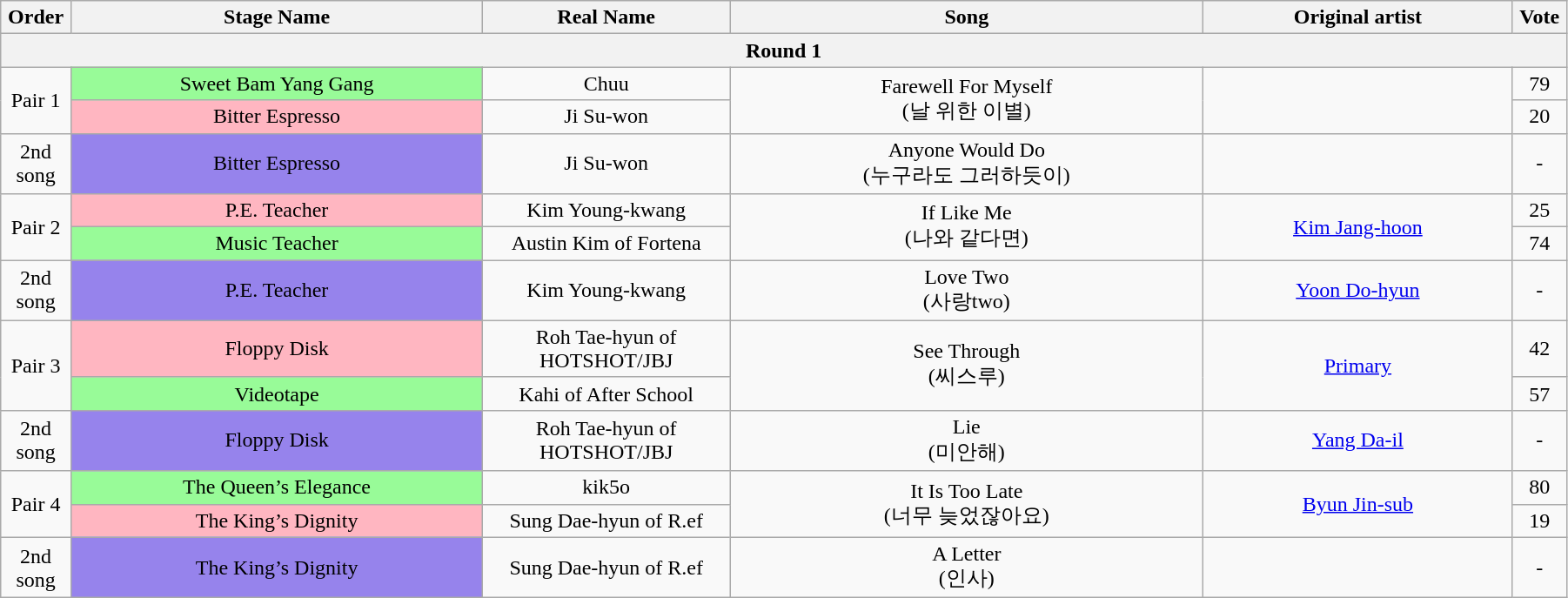<table class="wikitable" style="text-align:center; width:95%;">
<tr>
<th style="width:1%;">Order</th>
<th style="width:20%;">Stage Name</th>
<th style="width:12%;">Real Name</th>
<th style="width:23%;">Song</th>
<th style="width:15%;">Original artist</th>
<th style="width:1%;">Vote</th>
</tr>
<tr>
<th colspan=6>Round 1</th>
</tr>
<tr>
<td rowspan=2>Pair 1</td>
<td bgcolor="palegreen">Sweet Bam Yang Gang</td>
<td>Chuu</td>
<td rowspan=2>Farewell For Myself<br>(날 위한 이별)</td>
<td rowspan=2></td>
<td>79</td>
</tr>
<tr>
<td bgcolor="lightpink">Bitter Espresso</td>
<td>Ji Su-won</td>
<td>20</td>
</tr>
<tr>
<td>2nd song</td>
<td bgcolor="#9683EC">Bitter Espresso</td>
<td>Ji Su-won</td>
<td>Anyone Would Do<br>(누구라도 그러하듯이)</td>
<td></td>
<td>-</td>
</tr>
<tr>
<td rowspan=2>Pair 2</td>
<td bgcolor="lightpink">P.E. Teacher</td>
<td>Kim Young-kwang</td>
<td rowspan=2>If Like Me<br>(나와 같다면)</td>
<td rowspan=2><a href='#'>Kim Jang-hoon</a></td>
<td>25</td>
</tr>
<tr>
<td bgcolor="palegreen">Music Teacher</td>
<td>Austin Kim of Fortena</td>
<td>74</td>
</tr>
<tr>
<td>2nd song</td>
<td bgcolor="#9683EC">P.E. Teacher</td>
<td>Kim Young-kwang</td>
<td>Love Two<br>(사랑two)</td>
<td><a href='#'>Yoon Do-hyun</a></td>
<td>-</td>
</tr>
<tr>
<td rowspan=2>Pair 3</td>
<td bgcolor="lightpink">Floppy Disk</td>
<td>Roh Tae-hyun of HOTSHOT/JBJ</td>
<td rowspan=2>See Through<br>(씨스루)</td>
<td rowspan=2><a href='#'>Primary</a></td>
<td>42</td>
</tr>
<tr>
<td bgcolor="palegreen">Videotape</td>
<td>Kahi of After School</td>
<td>57</td>
</tr>
<tr>
<td>2nd song</td>
<td bgcolor="#9683EC">Floppy Disk</td>
<td>Roh Tae-hyun of HOTSHOT/JBJ</td>
<td>Lie<br>(미안해)</td>
<td><a href='#'>Yang Da-il</a></td>
<td>-</td>
</tr>
<tr>
<td rowspan=2>Pair 4</td>
<td bgcolor="palegreen">The Queen’s Elegance</td>
<td>kik5o</td>
<td rowspan=2>It Is Too Late<br>(너무 늦었잖아요)</td>
<td rowspan=2><a href='#'>Byun Jin-sub</a></td>
<td>80</td>
</tr>
<tr>
<td bgcolor="lightpink">The King’s Dignity</td>
<td>Sung Dae-hyun of R.ef</td>
<td>19</td>
</tr>
<tr>
<td>2nd song</td>
<td bgcolor="#9683EC">The King’s Dignity</td>
<td>Sung Dae-hyun of R.ef</td>
<td>A Letter<br>(인사)</td>
<td></td>
<td>-</td>
</tr>
</table>
